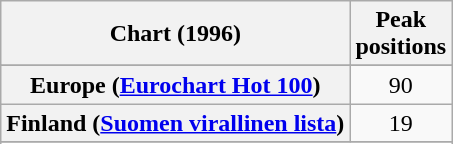<table class="wikitable plainrowheaders sortable">
<tr>
<th>Chart (1996)</th>
<th>Peak<br>positions</th>
</tr>
<tr>
</tr>
<tr>
<th scope="row">Europe (<a href='#'>Eurochart Hot 100</a>)</th>
<td align="center">90</td>
</tr>
<tr>
<th scope="row">Finland (<a href='#'>Suomen virallinen lista</a>)</th>
<td align="center">19</td>
</tr>
<tr>
</tr>
<tr>
</tr>
<tr>
</tr>
<tr>
</tr>
</table>
